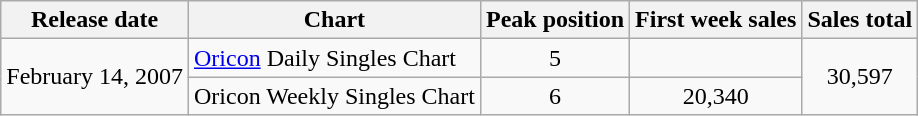<table class="wikitable">
<tr>
<th>Release date</th>
<th>Chart</th>
<th>Peak position</th>
<th>First week sales</th>
<th>Sales total</th>
</tr>
<tr>
<td rowspan="2">February 14, 2007</td>
<td><a href='#'>Oricon</a> Daily Singles Chart</td>
<td align="center">5</td>
<td></td>
<td align="center" rowspan="2">30,597</td>
</tr>
<tr>
<td>Oricon Weekly Singles Chart</td>
<td align="center">6</td>
<td align="center">20,340</td>
</tr>
</table>
